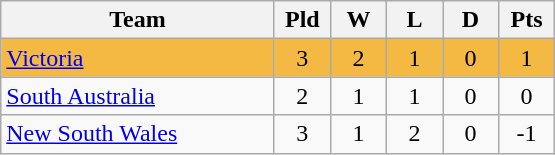<table class="wikitable" style="text-align:center;">
<tr>
<th width=175>Team</th>
<th style="width:30px;" abbr="Played">Pld</th>
<th style="width:30px;" abbr="Won">W</th>
<th style="width:30px;" abbr="Lost">L</th>
<th style="width:30px;" abbr="Drawn">D</th>
<th style="width:30px;" abbr="Points">Pts</th>
</tr>
<tr style="background:#f4b942;">
<td style="text-align:left;"><a href='#'>Victoria</a></td>
<td>3</td>
<td>2</td>
<td>1</td>
<td>0</td>
<td>1</td>
</tr>
<tr>
<td style="text-align:left;"><a href='#'>South Australia</a></td>
<td>2</td>
<td>1</td>
<td>1</td>
<td>0</td>
<td>0</td>
</tr>
<tr>
<td style="text-align:left;"><a href='#'>New South Wales</a></td>
<td>3</td>
<td>1</td>
<td>2</td>
<td>0</td>
<td>-1</td>
</tr>
</table>
